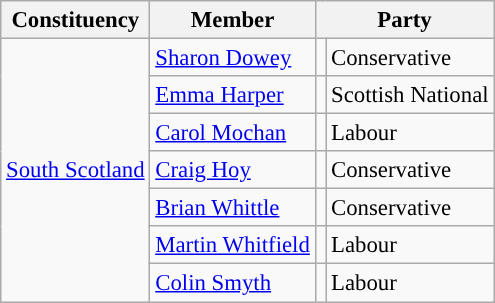<table class="wikitable" style="font-size: 95%;">
<tr>
<th>Constituency</th>
<th>Member</th>
<th colspan=2>Party</th>
</tr>
<tr>
<td rowspan=7><a href='#'>South Scotland</a></td>
<td><a href='#'>Sharon Dowey</a></td>
<td></td>
<td>Conservative</td>
</tr>
<tr>
<td><a href='#'>Emma Harper</a></td>
<td></td>
<td>Scottish National</td>
</tr>
<tr>
<td><a href='#'>Carol Mochan</a></td>
<td></td>
<td>Labour</td>
</tr>
<tr>
<td><a href='#'>Craig Hoy</a></td>
<td></td>
<td>Conservative</td>
</tr>
<tr>
<td><a href='#'>Brian Whittle</a></td>
<td></td>
<td>Conservative</td>
</tr>
<tr>
<td><a href='#'>Martin Whitfield</a></td>
<td></td>
<td>Labour</td>
</tr>
<tr>
<td><a href='#'>Colin Smyth</a></td>
<td></td>
<td>Labour</td>
</tr>
</table>
